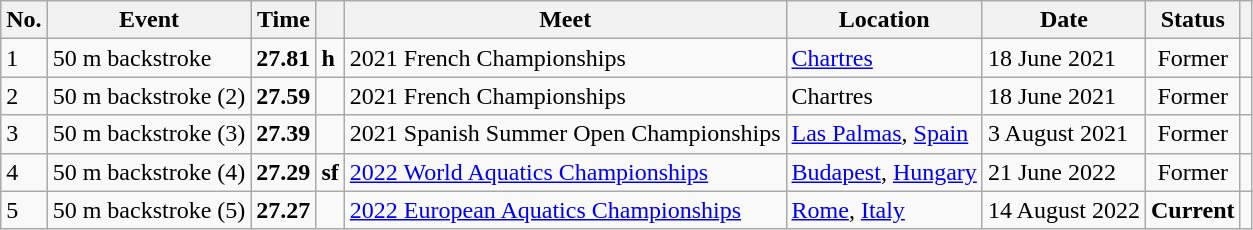<table class="wikitable sortable">
<tr>
<th>No.</th>
<th>Event</th>
<th>Time</th>
<th></th>
<th>Meet</th>
<th>Location</th>
<th>Date</th>
<th>Status</th>
<th></th>
</tr>
<tr>
<td>1</td>
<td>50 m backstroke</td>
<td style="text-align:center;"><strong>27.81</strong></td>
<td><strong>h</strong></td>
<td>2021 French Championships</td>
<td><a href='#'>Chartres</a></td>
<td>18 June 2021</td>
<td style="text-align:center;">Former</td>
<td style="text-align:center;"></td>
</tr>
<tr>
<td>2</td>
<td>50 m backstroke (2)</td>
<td style="text-align:center;"><strong>27.59</strong></td>
<td></td>
<td>2021 French Championships</td>
<td>Chartres</td>
<td>18 June 2021</td>
<td style="text-align:center;">Former</td>
<td style="text-align:center;"></td>
</tr>
<tr>
<td>3</td>
<td>50 m backstroke (3)</td>
<td style="text-align:center;"><strong>27.39</strong></td>
<td></td>
<td>2021 Spanish Summer Open Championships</td>
<td><a href='#'>Las Palmas</a>, <a href='#'>Spain</a></td>
<td>3 August 2021</td>
<td style="text-align:center;">Former</td>
<td style="text-align:center;"></td>
</tr>
<tr>
<td>4</td>
<td>50 m backstroke (4)</td>
<td style="text-align:center;"><strong>27.29</strong></td>
<td><strong>sf</strong></td>
<td><a href='#'>2022 World Aquatics Championships</a></td>
<td><a href='#'>Budapest</a>, <a href='#'>Hungary</a></td>
<td>21 June 2022</td>
<td style="text-align:center;">Former</td>
<td style="text-align:center;"></td>
</tr>
<tr>
<td>5</td>
<td>50 m backstroke (5)</td>
<td style="text-align:center;"><strong>27.27</strong></td>
<td></td>
<td><a href='#'>2022 European Aquatics Championships</a></td>
<td><a href='#'>Rome</a>, <a href='#'>Italy</a></td>
<td>14 August 2022</td>
<td style="text-align:center;"><strong>Current</strong></td>
<td style="text-align:center;"></td>
</tr>
</table>
